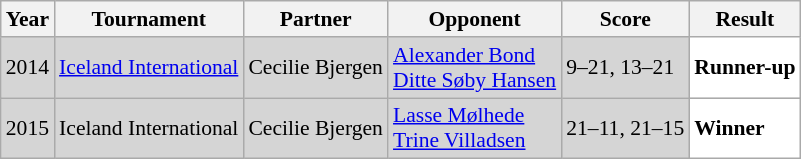<table class="sortable wikitable" style="font-size: 90%;">
<tr>
<th>Year</th>
<th>Tournament</th>
<th>Partner</th>
<th>Opponent</th>
<th>Score</th>
<th>Result</th>
</tr>
<tr style="background:#D5D5D5">
<td align="center">2014</td>
<td align="left"><a href='#'>Iceland International</a></td>
<td align="left"> Cecilie Bjergen</td>
<td align="left"> <a href='#'>Alexander Bond</a><br> <a href='#'>Ditte Søby Hansen</a></td>
<td align="left">9–21, 13–21</td>
<td style="text-align:left; background:white"> <strong>Runner-up</strong></td>
</tr>
<tr style="background:#D5D5D5">
<td align="center">2015</td>
<td align="left">Iceland International</td>
<td align="left"> Cecilie Bjergen</td>
<td align="left"> <a href='#'>Lasse Mølhede</a><br> <a href='#'>Trine Villadsen</a></td>
<td align="left">21–11, 21–15</td>
<td style="text-align:left; background:white"> <strong>Winner</strong></td>
</tr>
</table>
